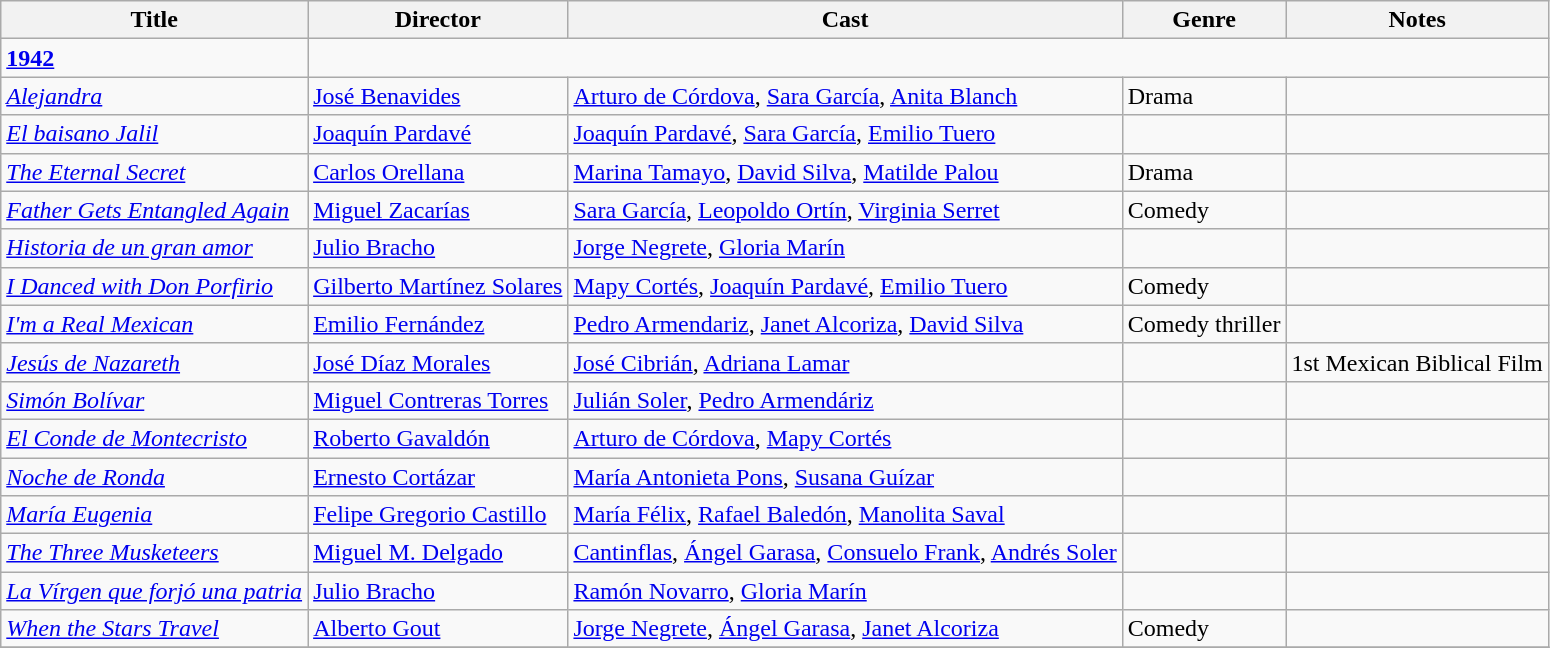<table class="wikitable">
<tr>
<th>Title</th>
<th>Director</th>
<th>Cast</th>
<th>Genre</th>
<th>Notes</th>
</tr>
<tr>
<td><strong><a href='#'>1942</a></strong></td>
</tr>
<tr>
<td><em><a href='#'>Alejandra</a></em></td>
<td><a href='#'>José Benavides</a></td>
<td><a href='#'>Arturo de Córdova</a>, <a href='#'>Sara García</a>, <a href='#'>Anita Blanch</a></td>
<td>Drama</td>
<td></td>
</tr>
<tr>
<td><em><a href='#'>El baisano Jalil</a></em></td>
<td><a href='#'>Joaquín Pardavé</a></td>
<td><a href='#'>Joaquín Pardavé</a>, <a href='#'>Sara García</a>, <a href='#'>Emilio Tuero</a></td>
<td></td>
<td></td>
</tr>
<tr>
<td><em><a href='#'>The Eternal Secret</a></em></td>
<td><a href='#'>Carlos Orellana</a></td>
<td><a href='#'>Marina Tamayo</a>, <a href='#'>David Silva</a>, <a href='#'>Matilde Palou</a></td>
<td>Drama</td>
<td></td>
</tr>
<tr>
<td><em><a href='#'>Father Gets Entangled Again</a></em></td>
<td><a href='#'>Miguel Zacarías</a></td>
<td><a href='#'>Sara García</a>, <a href='#'>Leopoldo Ortín</a>, <a href='#'>Virginia Serret</a></td>
<td>Comedy</td>
<td></td>
</tr>
<tr>
<td><em><a href='#'>Historia de un gran amor</a></em></td>
<td><a href='#'>Julio Bracho</a></td>
<td><a href='#'>Jorge Negrete</a>, <a href='#'>Gloria Marín</a></td>
<td></td>
<td></td>
</tr>
<tr>
<td><em><a href='#'>I Danced with Don Porfirio</a></em></td>
<td><a href='#'>Gilberto Martínez Solares</a></td>
<td><a href='#'>Mapy Cortés</a>, <a href='#'>Joaquín Pardavé</a>, <a href='#'>Emilio Tuero</a></td>
<td>Comedy</td>
<td></td>
</tr>
<tr>
<td><em><a href='#'>I'm a Real Mexican</a></em></td>
<td><a href='#'>Emilio Fernández</a></td>
<td><a href='#'>Pedro Armendariz</a>, <a href='#'>Janet Alcoriza</a>, <a href='#'>David Silva</a></td>
<td>Comedy thriller</td>
<td></td>
</tr>
<tr>
<td><em><a href='#'>Jesús de Nazareth</a></em></td>
<td><a href='#'>José Díaz Morales</a></td>
<td><a href='#'>José Cibrián</a>, <a href='#'>Adriana Lamar</a></td>
<td></td>
<td>1st Mexican Biblical Film</td>
</tr>
<tr>
<td><em><a href='#'>Simón Bolívar</a></em></td>
<td><a href='#'>Miguel Contreras Torres</a></td>
<td><a href='#'>Julián Soler</a>, <a href='#'>Pedro Armendáriz</a></td>
<td></td>
<td></td>
</tr>
<tr>
<td><em><a href='#'>El Conde de Montecristo</a></em></td>
<td><a href='#'>Roberto Gavaldón</a></td>
<td><a href='#'>Arturo de Córdova</a>, <a href='#'>Mapy Cortés</a></td>
<td></td>
<td></td>
</tr>
<tr>
<td><em><a href='#'>Noche de Ronda</a></em></td>
<td><a href='#'>Ernesto Cortázar</a></td>
<td><a href='#'>María Antonieta Pons</a>, <a href='#'>Susana Guízar</a></td>
<td></td>
<td></td>
</tr>
<tr>
<td><em><a href='#'>María Eugenia</a></em></td>
<td><a href='#'>Felipe Gregorio Castillo</a></td>
<td><a href='#'>María Félix</a>, <a href='#'>Rafael Baledón</a>, <a href='#'>Manolita Saval</a></td>
<td></td>
<td></td>
</tr>
<tr>
<td><em><a href='#'>The Three Musketeers</a></em></td>
<td><a href='#'>Miguel M. Delgado</a></td>
<td><a href='#'>Cantinflas</a>, <a href='#'>Ángel Garasa</a>, <a href='#'>Consuelo Frank</a>, <a href='#'>Andrés Soler</a></td>
<td></td>
<td></td>
</tr>
<tr>
<td><em><a href='#'>La Vírgen que forjó una patria</a></em></td>
<td><a href='#'>Julio Bracho</a></td>
<td><a href='#'>Ramón Novarro</a>, <a href='#'>Gloria Marín</a></td>
<td></td>
<td></td>
</tr>
<tr>
<td><em><a href='#'>When the Stars Travel</a></em></td>
<td><a href='#'>Alberto Gout</a></td>
<td><a href='#'>Jorge Negrete</a>, <a href='#'>Ángel Garasa</a>, <a href='#'>Janet Alcoriza</a></td>
<td>Comedy</td>
<td></td>
</tr>
<tr>
</tr>
</table>
